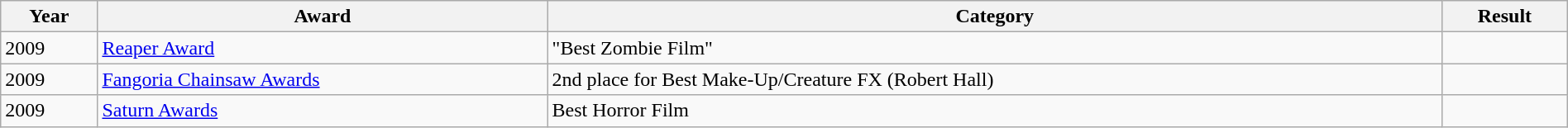<table class="wikitable" style="width:100%">
<tr>
<th>Year</th>
<th>Award</th>
<th>Category</th>
<th>Result</th>
</tr>
<tr>
<td>2009</td>
<td><a href='#'>Reaper Award</a></td>
<td>"Best Zombie Film"</td>
<td></td>
</tr>
<tr>
<td>2009</td>
<td><a href='#'>Fangoria Chainsaw Awards</a></td>
<td>2nd place for Best Make-Up/Creature FX (Robert Hall)</td>
<td></td>
</tr>
<tr>
<td>2009</td>
<td><a href='#'>Saturn Awards</a></td>
<td>Best Horror Film</td>
<td></td>
</tr>
</table>
